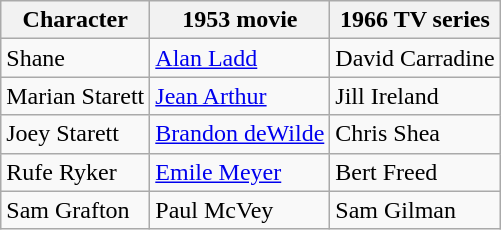<table class="wikitable">
<tr>
<th>Character</th>
<th>1953 movie</th>
<th>1966 TV series</th>
</tr>
<tr>
<td>Shane</td>
<td><a href='#'>Alan Ladd</a></td>
<td>David Carradine</td>
</tr>
<tr>
<td>Marian Starett</td>
<td><a href='#'>Jean Arthur</a></td>
<td>Jill Ireland</td>
</tr>
<tr>
<td>Joey Starett</td>
<td><a href='#'>Brandon deWilde</a></td>
<td>Chris Shea</td>
</tr>
<tr>
<td>Rufe Ryker</td>
<td><a href='#'>Emile Meyer</a></td>
<td>Bert Freed</td>
</tr>
<tr>
<td>Sam Grafton</td>
<td>Paul McVey</td>
<td>Sam Gilman</td>
</tr>
</table>
